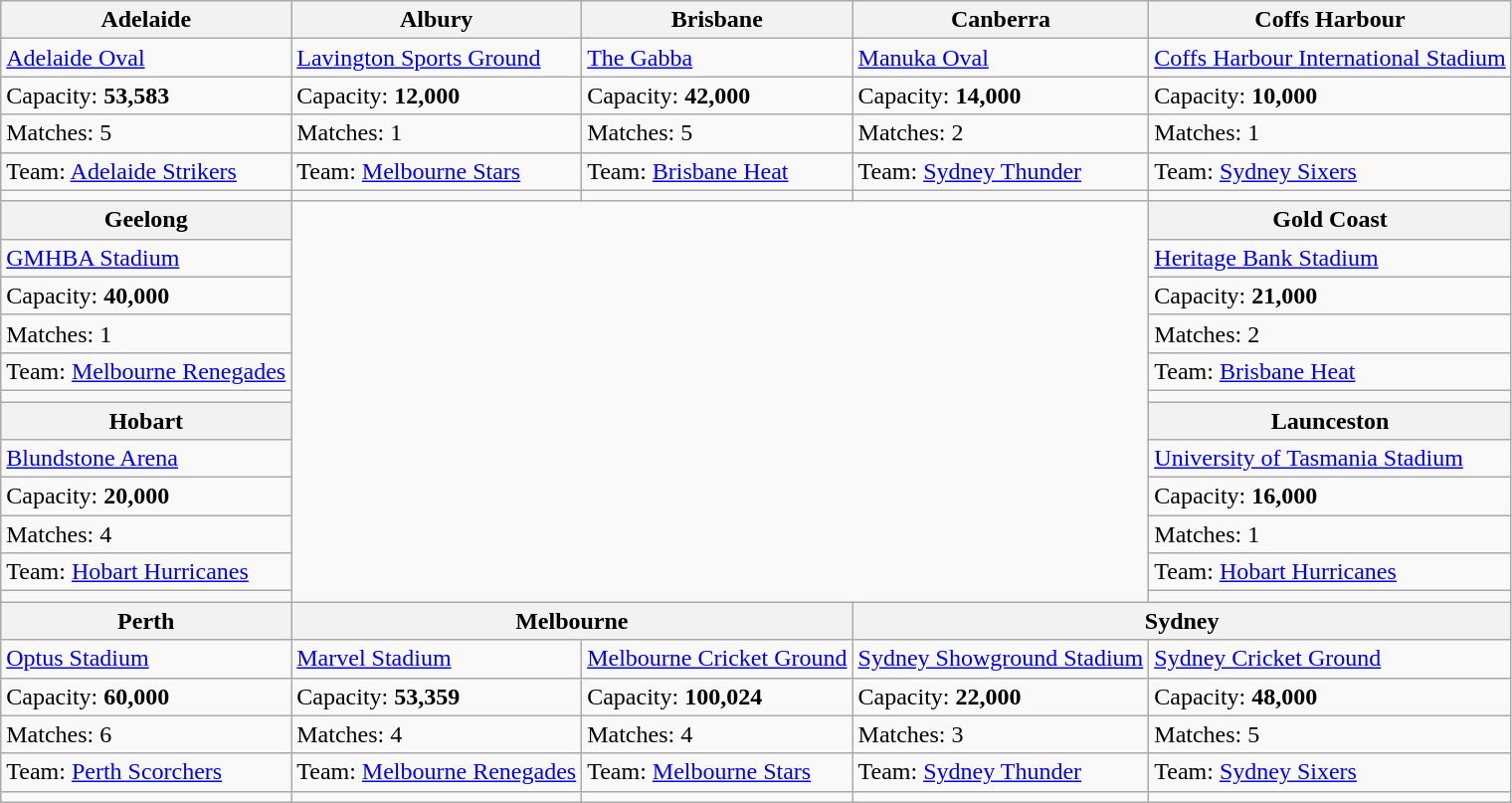<table class="wikitable">
<tr>
<th>Adelaide</th>
<th>Albury</th>
<th>Brisbane</th>
<th>Canberra</th>
<th>Coffs Harbour</th>
</tr>
<tr>
<td><a href='#'>Adelaide Oval</a></td>
<td><a href='#'>Lavington Sports Ground</a></td>
<td><a href='#'>The Gabba</a></td>
<td><a href='#'>Manuka Oval</a></td>
<td><a href='#'>Coffs Harbour International Stadium</a></td>
</tr>
<tr>
<td>Capacity: <strong>53,583</strong></td>
<td>Capacity: <strong>12,000</strong></td>
<td>Capacity: <strong>42,000</strong></td>
<td>Capacity: <strong>14,000</strong></td>
<td>Capacity: <strong>10,000</strong></td>
</tr>
<tr>
<td>Matches: 5</td>
<td>Matches: 1</td>
<td>Matches: 5</td>
<td>Matches: 2</td>
<td>Matches: 1</td>
</tr>
<tr>
<td>Team: <a href='#'>Adelaide Strikers</a></td>
<td>Team: <a href='#'>Melbourne Stars</a></td>
<td>Team: <a href='#'>Brisbane Heat</a></td>
<td>Team: <a href='#'>Sydney Thunder</a></td>
<td>Team: <a href='#'>Sydney Sixers</a></td>
</tr>
<tr>
<td></td>
<td></td>
<td></td>
<td></td>
<td></td>
</tr>
<tr>
<th>Geelong</th>
<td colspan="3" rowspan="12"></td>
<th>Gold Coast</th>
</tr>
<tr>
<td><a href='#'>GMHBA Stadium</a></td>
<td><a href='#'>Heritage Bank Stadium</a></td>
</tr>
<tr>
<td>Capacity: <strong>40,000</strong></td>
<td>Capacity: <strong>21,000</strong></td>
</tr>
<tr>
<td>Matches: 1</td>
<td>Matches: 2</td>
</tr>
<tr>
<td>Team: <a href='#'>Melbourne Renegades</a></td>
<td>Team: <a href='#'>Brisbane Heat</a></td>
</tr>
<tr>
<td></td>
<td></td>
</tr>
<tr>
<th>Hobart</th>
<th>Launceston</th>
</tr>
<tr>
<td><a href='#'>Blundstone Arena</a></td>
<td><a href='#'>University of Tasmania Stadium</a></td>
</tr>
<tr>
<td>Capacity: <strong>20,000</strong></td>
<td>Capacity: <strong>16,000</strong></td>
</tr>
<tr>
<td>Matches: 4</td>
<td>Matches: 1</td>
</tr>
<tr>
<td>Team: <a href='#'>Hobart Hurricanes</a></td>
<td>Team: <a href='#'>Hobart Hurricanes</a></td>
</tr>
<tr>
<td></td>
<td></td>
</tr>
<tr>
<th>Perth</th>
<th colspan="2">Melbourne</th>
<th colspan="2">Sydney</th>
</tr>
<tr>
<td><a href='#'>Optus Stadium</a></td>
<td><a href='#'>Marvel Stadium</a></td>
<td><a href='#'>Melbourne Cricket Ground</a></td>
<td><a href='#'>Sydney Showground Stadium</a></td>
<td><a href='#'>Sydney Cricket Ground</a></td>
</tr>
<tr>
<td>Capacity: <strong>60,000</strong></td>
<td>Capacity: <strong>53,359</strong></td>
<td>Capacity: <strong>100,024</strong></td>
<td>Capacity: <strong>22,000</strong></td>
<td>Capacity: <strong>48,000</strong></td>
</tr>
<tr>
<td>Matches: 6</td>
<td>Matches: 4</td>
<td>Matches: 4</td>
<td>Matches: 3</td>
<td>Matches: 5</td>
</tr>
<tr>
<td>Team: <a href='#'>Perth Scorchers</a></td>
<td>Team: <a href='#'>Melbourne Renegades</a></td>
<td>Team: <a href='#'>Melbourne Stars</a></td>
<td>Team: <a href='#'>Sydney Thunder</a></td>
<td>Team: <a href='#'>Sydney Sixers</a></td>
</tr>
<tr>
<td></td>
<td></td>
<td></td>
<td></td>
<td></td>
</tr>
</table>
